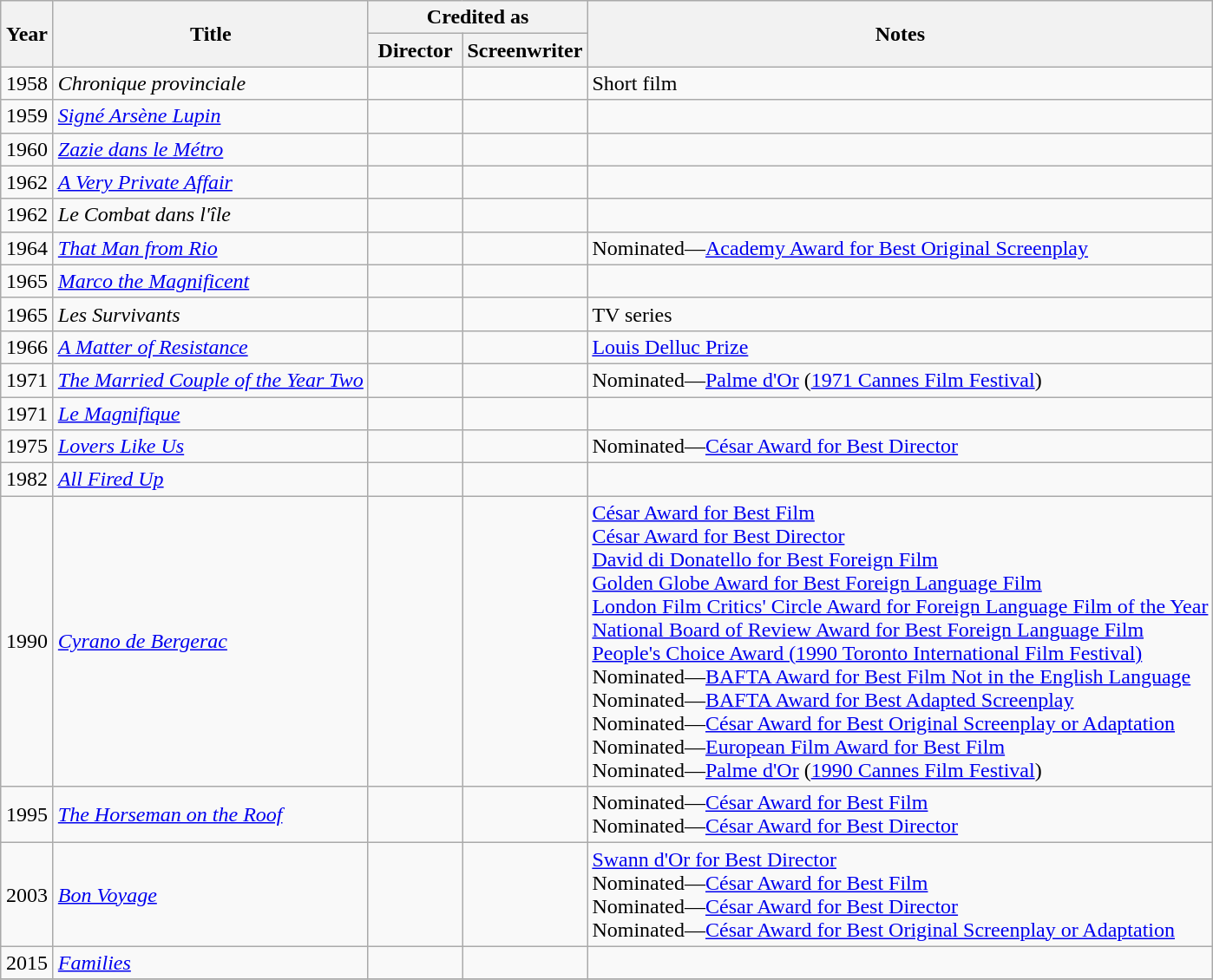<table class="wikitable sortable">
<tr>
<th rowspan=2 width="33">Year</th>
<th rowspan=2>Title</th>
<th colspan=2>Credited as</th>
<th rowspan=2>Notes</th>
</tr>
<tr>
<th width=65>Director</th>
<th width=65>Screenwriter</th>
</tr>
<tr>
<td align="center">1958</td>
<td align="left"><em>Chronique provinciale</em></td>
<td></td>
<td></td>
<td>Short film</td>
</tr>
<tr>
<td align="center">1959</td>
<td align="left"><em><a href='#'>Signé Arsène Lupin</a></em></td>
<td></td>
<td></td>
<td></td>
</tr>
<tr>
<td align="center">1960</td>
<td align="left"><em><a href='#'>Zazie dans le Métro</a></em></td>
<td></td>
<td></td>
<td></td>
</tr>
<tr>
<td align="center">1962</td>
<td align="left"><em><a href='#'>A Very Private Affair</a></em></td>
<td></td>
<td></td>
<td></td>
</tr>
<tr>
<td align="center">1962</td>
<td align="left"><em>Le Combat dans l'île</em></td>
<td></td>
<td></td>
<td></td>
</tr>
<tr>
<td align="center">1964</td>
<td align="left"><em><a href='#'>That Man from Rio</a></em></td>
<td></td>
<td></td>
<td>Nominated—<a href='#'>Academy Award for Best Original Screenplay</a></td>
</tr>
<tr>
<td align="center">1965</td>
<td align="left"><em><a href='#'>Marco the Magnificent</a></em></td>
<td></td>
<td></td>
<td></td>
</tr>
<tr>
<td align="center">1965</td>
<td align="left"><em>Les Survivants</em></td>
<td></td>
<td></td>
<td>TV series</td>
</tr>
<tr>
<td align="center">1966</td>
<td align="left"><em><a href='#'>A Matter of Resistance</a></em></td>
<td></td>
<td></td>
<td><a href='#'>Louis Delluc Prize</a></td>
</tr>
<tr>
<td align="center">1971</td>
<td align="left"><em><a href='#'>The Married Couple of the Year Two</a></em></td>
<td></td>
<td></td>
<td>Nominated—<a href='#'>Palme d'Or</a> (<a href='#'>1971 Cannes Film Festival</a>)</td>
</tr>
<tr>
<td align="center">1971</td>
<td align="left"><em><a href='#'>Le Magnifique</a></em></td>
<td></td>
<td></td>
<td></td>
</tr>
<tr>
<td align="center">1975</td>
<td align="left"><em><a href='#'>Lovers Like Us</a></em></td>
<td></td>
<td></td>
<td>Nominated—<a href='#'>César Award for Best Director</a></td>
</tr>
<tr>
<td align="center">1982</td>
<td align="left"><em><a href='#'>All Fired Up</a></em></td>
<td></td>
<td></td>
<td></td>
</tr>
<tr>
<td align="center">1990</td>
<td align="left"><em><a href='#'>Cyrano de Bergerac</a></em></td>
<td></td>
<td></td>
<td><a href='#'>César Award for Best Film</a><br><a href='#'>César Award for Best Director</a><br><a href='#'>David di Donatello for Best Foreign Film</a><br><a href='#'>Golden Globe Award for Best Foreign Language Film</a><br><a href='#'>London Film Critics' Circle Award for Foreign Language Film of the Year</a><br><a href='#'>National Board of Review Award for Best Foreign Language Film</a><br><a href='#'>People's Choice Award (1990 Toronto International Film Festival)</a><br>Nominated—<a href='#'>BAFTA Award for Best Film Not in the English Language</a><br>Nominated—<a href='#'>BAFTA Award for Best Adapted Screenplay</a><br>Nominated—<a href='#'>César Award for Best Original Screenplay or Adaptation</a><br>Nominated—<a href='#'>European Film Award for Best Film</a><br>Nominated—<a href='#'>Palme d'Or</a> (<a href='#'>1990 Cannes Film Festival</a>)</td>
</tr>
<tr>
<td align="center">1995</td>
<td align="left"><em><a href='#'>The Horseman on the Roof</a></em></td>
<td></td>
<td></td>
<td>Nominated—<a href='#'>César Award for Best Film</a><br>Nominated—<a href='#'>César Award for Best Director</a></td>
</tr>
<tr>
<td align="center">2003</td>
<td align="left"><em><a href='#'>Bon Voyage</a></em></td>
<td></td>
<td></td>
<td><a href='#'>Swann d'Or for Best Director</a><br>Nominated—<a href='#'>César Award for Best Film</a><br>Nominated—<a href='#'>César Award for Best Director</a><br>Nominated—<a href='#'>César Award for Best Original Screenplay or Adaptation</a></td>
</tr>
<tr>
<td align="center">2015</td>
<td align="left"><em><a href='#'>Families</a></em></td>
<td></td>
<td></td>
<td></td>
</tr>
<tr>
</tr>
</table>
